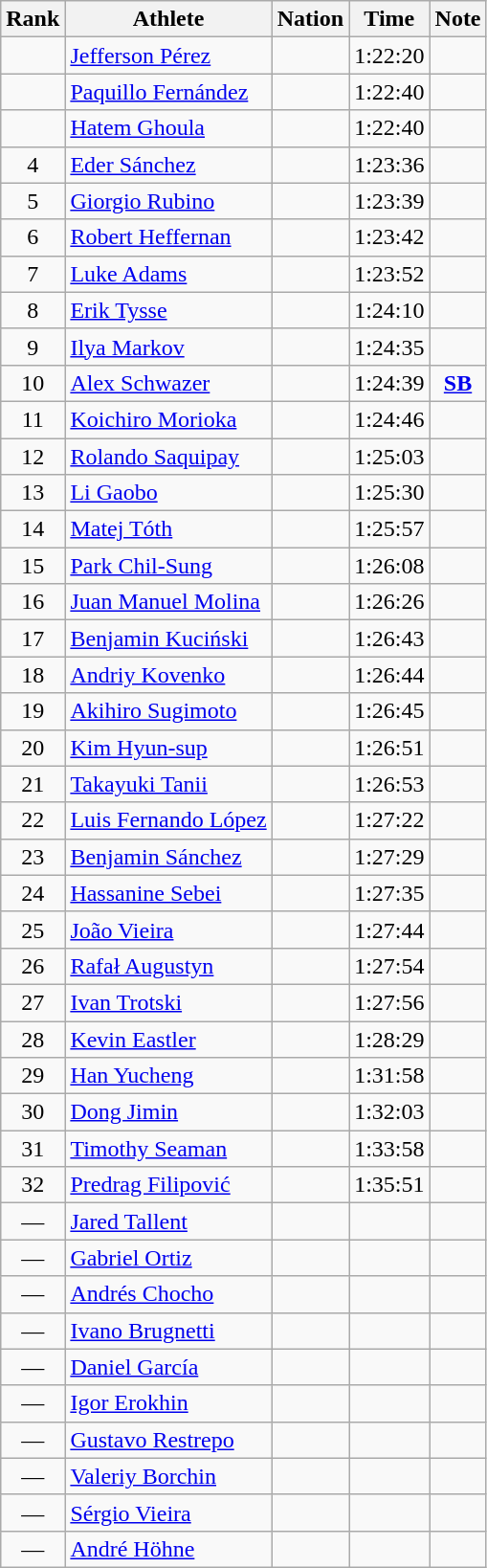<table class="wikitable" style="text-align:center;">
<tr>
<th>Rank</th>
<th>Athlete</th>
<th>Nation</th>
<th>Time</th>
<th>Note</th>
</tr>
<tr>
<td></td>
<td align=left><a href='#'>Jefferson Pérez</a></td>
<td align=left></td>
<td>1:22:20</td>
<td></td>
</tr>
<tr>
<td></td>
<td align=left><a href='#'>Paquillo Fernández</a></td>
<td align=left></td>
<td>1:22:40</td>
<td></td>
</tr>
<tr>
<td></td>
<td align=left><a href='#'>Hatem Ghoula</a></td>
<td align=left></td>
<td>1:22:40</td>
<td></td>
</tr>
<tr>
<td>4</td>
<td align=left><a href='#'>Eder Sánchez</a></td>
<td align=left></td>
<td>1:23:36</td>
<td></td>
</tr>
<tr>
<td>5</td>
<td align=left><a href='#'>Giorgio Rubino</a></td>
<td align=left></td>
<td>1:23:39</td>
<td> </td>
</tr>
<tr>
<td>6</td>
<td align=left><a href='#'>Robert Heffernan</a></td>
<td align=left></td>
<td>1:23:42</td>
<td> </td>
</tr>
<tr>
<td>7</td>
<td align=left><a href='#'>Luke Adams</a></td>
<td align=left></td>
<td>1:23:52</td>
<td></td>
</tr>
<tr>
<td>8</td>
<td align=left><a href='#'>Erik Tysse</a></td>
<td align=left></td>
<td>1:24:10</td>
<td></td>
</tr>
<tr>
<td>9</td>
<td align=left><a href='#'>Ilya Markov</a></td>
<td align=left></td>
<td>1:24:35</td>
<td></td>
</tr>
<tr>
<td>10</td>
<td align=left><a href='#'>Alex Schwazer</a></td>
<td align=left></td>
<td>1:24:39</td>
<td><strong><a href='#'>SB</a></strong></td>
</tr>
<tr>
<td>11</td>
<td align=left><a href='#'>Koichiro Morioka</a></td>
<td align=left></td>
<td>1:24:46</td>
<td></td>
</tr>
<tr>
<td>12</td>
<td align=left><a href='#'>Rolando Saquipay</a></td>
<td align=left></td>
<td>1:25:03</td>
<td></td>
</tr>
<tr>
<td>13</td>
<td align=left><a href='#'>Li Gaobo</a></td>
<td align=left></td>
<td>1:25:30</td>
<td></td>
</tr>
<tr>
<td>14</td>
<td align=left><a href='#'>Matej Tóth</a></td>
<td align=left></td>
<td>1:25:57</td>
<td></td>
</tr>
<tr>
<td>15</td>
<td align=left><a href='#'>Park Chil-Sung</a></td>
<td align=left></td>
<td>1:26:08</td>
<td></td>
</tr>
<tr>
<td>16</td>
<td align=left><a href='#'>Juan Manuel Molina</a></td>
<td align=left></td>
<td>1:26:26</td>
<td></td>
</tr>
<tr>
<td>17</td>
<td align=left><a href='#'>Benjamin Kuciński</a></td>
<td align=left></td>
<td>1:26:43</td>
<td></td>
</tr>
<tr>
<td>18</td>
<td align=left><a href='#'>Andriy Kovenko</a></td>
<td align=left></td>
<td>1:26:44</td>
<td></td>
</tr>
<tr>
<td>19</td>
<td align=left><a href='#'>Akihiro Sugimoto</a></td>
<td align=left></td>
<td>1:26:45</td>
<td></td>
</tr>
<tr>
<td>20</td>
<td align=left><a href='#'>Kim Hyun-sup</a></td>
<td align=left></td>
<td>1:26:51</td>
<td></td>
</tr>
<tr>
<td>21</td>
<td align=left><a href='#'>Takayuki Tanii</a></td>
<td align=left></td>
<td>1:26:53</td>
<td></td>
</tr>
<tr>
<td>22</td>
<td align=left><a href='#'>Luis Fernando López</a></td>
<td align=left></td>
<td>1:27:22</td>
<td></td>
</tr>
<tr>
<td>23</td>
<td align=left><a href='#'>Benjamin Sánchez</a></td>
<td align=left></td>
<td>1:27:29</td>
<td></td>
</tr>
<tr>
<td>24</td>
<td align=left><a href='#'>Hassanine Sebei</a></td>
<td align=left></td>
<td>1:27:35</td>
<td></td>
</tr>
<tr>
<td>25</td>
<td align=left><a href='#'>João Vieira</a></td>
<td align=left></td>
<td>1:27:44</td>
<td></td>
</tr>
<tr>
<td>26</td>
<td align=left><a href='#'>Rafał Augustyn</a></td>
<td align=left></td>
<td>1:27:54</td>
<td></td>
</tr>
<tr>
<td>27</td>
<td align=left><a href='#'>Ivan Trotski</a></td>
<td align=left></td>
<td>1:27:56</td>
<td></td>
</tr>
<tr>
<td>28</td>
<td align=left><a href='#'>Kevin Eastler</a></td>
<td align=left></td>
<td>1:28:29</td>
<td></td>
</tr>
<tr>
<td>29</td>
<td align=left><a href='#'>Han Yucheng</a></td>
<td align=left></td>
<td>1:31:58</td>
<td></td>
</tr>
<tr>
<td>30</td>
<td align=left><a href='#'>Dong Jimin</a></td>
<td align=left></td>
<td>1:32:03</td>
<td></td>
</tr>
<tr>
<td>31</td>
<td align=left><a href='#'>Timothy Seaman</a></td>
<td align=left></td>
<td>1:33:58</td>
<td></td>
</tr>
<tr>
<td>32</td>
<td align=left><a href='#'>Predrag Filipović</a></td>
<td align=left></td>
<td>1:35:51</td>
<td></td>
</tr>
<tr>
<td>—</td>
<td align=left><a href='#'>Jared Tallent</a></td>
<td align=left></td>
<td></td>
<td></td>
</tr>
<tr>
<td>—</td>
<td align=left><a href='#'>Gabriel Ortiz</a></td>
<td align=left></td>
<td></td>
<td></td>
</tr>
<tr>
<td>—</td>
<td align=left><a href='#'>Andrés Chocho</a></td>
<td align=left></td>
<td></td>
<td></td>
</tr>
<tr>
<td>—</td>
<td align=left><a href='#'>Ivano Brugnetti</a></td>
<td align=left></td>
<td></td>
<td></td>
</tr>
<tr>
<td>—</td>
<td align=left><a href='#'>Daniel García</a></td>
<td align=left></td>
<td></td>
<td></td>
</tr>
<tr>
<td>—</td>
<td align=left><a href='#'>Igor Erokhin</a></td>
<td align=left></td>
<td></td>
<td></td>
</tr>
<tr>
<td>—</td>
<td align=left><a href='#'>Gustavo Restrepo</a></td>
<td align=left></td>
<td></td>
<td></td>
</tr>
<tr>
<td>—</td>
<td align=left><a href='#'>Valeriy Borchin</a></td>
<td align=left></td>
<td></td>
<td></td>
</tr>
<tr>
<td>—</td>
<td align=left><a href='#'>Sérgio Vieira</a></td>
<td align=left></td>
<td></td>
<td></td>
</tr>
<tr>
<td>—</td>
<td align=left><a href='#'>André Höhne</a></td>
<td align=left></td>
<td></td>
<td></td>
</tr>
</table>
